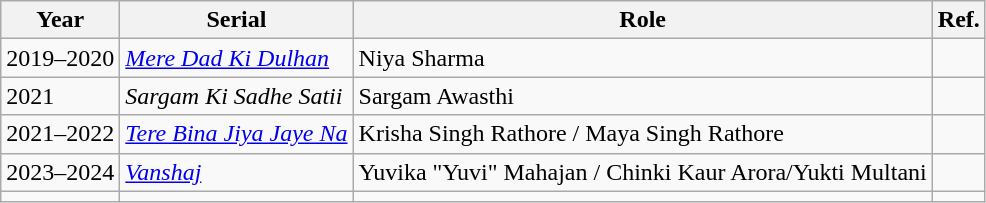<table class="wikitable sortable">
<tr>
<th>Year</th>
<th>Serial</th>
<th>Role</th>
<th>Ref.</th>
</tr>
<tr>
<td>2019–2020</td>
<td><em><a href='#'>Mere Dad Ki Dulhan</a></em></td>
<td>Niya Sharma</td>
<td></td>
</tr>
<tr>
<td>2021</td>
<td><em>Sargam Ki Sadhe Satii</em></td>
<td>Sargam Awasthi</td>
<td></td>
</tr>
<tr>
<td>2021–2022</td>
<td><em><a href='#'>Tere Bina Jiya Jaye Na</a></em></td>
<td>Krisha Singh Rathore / Maya Singh Rathore</td>
<td></td>
</tr>
<tr>
<td>2023–2024</td>
<td><em><a href='#'>Vanshaj</a></em></td>
<td>Yuvika "Yuvi" Mahajan / Chinki Kaur Arora/Yukti Multani</td>
<td></td>
</tr>
<tr>
<td></td>
<td></td>
<td></td>
<td></td>
</tr>
</table>
